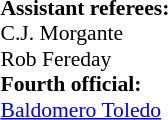<table width=50% style="font-size: 90%">
<tr>
<td><br><strong>Assistant referees:</strong>
<br> C.J. Morgante
<br> Rob Fereday
<br><strong>Fourth official:</strong>
<br> <a href='#'>Baldomero Toledo</a></td>
</tr>
</table>
